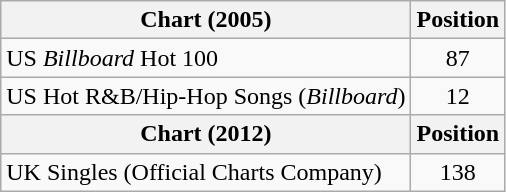<table class="wikitable">
<tr>
<th>Chart (2005)</th>
<th>Position</th>
</tr>
<tr>
<td>US <em>Billboard</em> Hot 100</td>
<td align="center">87</td>
</tr>
<tr>
<td>US Hot R&B/Hip-Hop Songs (<em>Billboard</em>)</td>
<td align="center">12</td>
</tr>
<tr>
<th>Chart (2012)</th>
<th>Position</th>
</tr>
<tr>
<td>UK Singles (Official Charts Company)</td>
<td align="center">138</td>
</tr>
</table>
